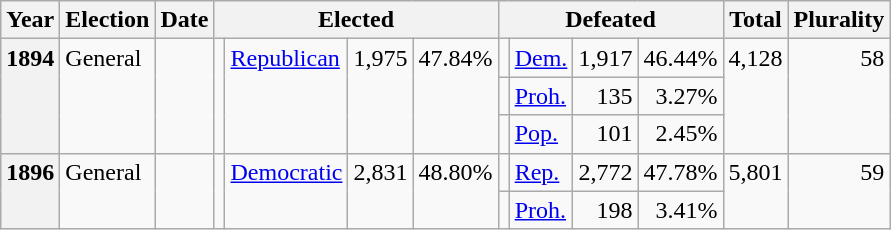<table class=wikitable>
<tr>
<th>Year</th>
<th>Election</th>
<th>Date</th>
<th ! colspan="4">Elected</th>
<th ! colspan="4">Defeated</th>
<th>Total</th>
<th>Plurality</th>
</tr>
<tr>
<th rowspan="3" valign="top">1894</th>
<td rowspan="3" valign="top">General</td>
<td rowspan="3" valign="top"></td>
<td rowspan="3" valign="top"></td>
<td rowspan="3" valign="top" ><a href='#'>Republican</a></td>
<td rowspan="3" valign="top" align="right">1,975</td>
<td rowspan="3" valign="top" align="right">47.84%</td>
<td valign="top"></td>
<td valign="top" ><a href='#'>Dem.</a></td>
<td valign="top" align="right">1,917</td>
<td valign="top" align="right">46.44%</td>
<td rowspan="3" valign="top" align="right">4,128</td>
<td rowspan="3" valign="top" align="right">58</td>
</tr>
<tr>
<td valign="top"></td>
<td valign="top" ><a href='#'>Proh.</a></td>
<td valign="top" align="right">135</td>
<td valign="top" align="right">3.27%</td>
</tr>
<tr>
<td valign="top"></td>
<td valign="top" ><a href='#'>Pop.</a></td>
<td valign="top" align="right">101</td>
<td valign="top" align="right">2.45%</td>
</tr>
<tr>
<th rowspan="2" valign="top">1896</th>
<td rowspan="2" valign="top">General</td>
<td rowspan="2" valign="top"></td>
<td rowspan="2" valign="top"></td>
<td rowspan="2" valign="top" ><a href='#'>Democratic</a></td>
<td rowspan="2" valign="top" align="right">2,831</td>
<td rowspan="2" valign="top" align="right">48.80%</td>
<td valign="top"></td>
<td valign="top" ><a href='#'>Rep.</a></td>
<td valign="top" align="right">2,772</td>
<td valign="top" align="right">47.78%</td>
<td rowspan="2" valign="top" align="right">5,801</td>
<td rowspan="2" valign="top" align="right">59</td>
</tr>
<tr>
<td valign="top"></td>
<td valign="top" ><a href='#'>Proh.</a></td>
<td valign="top" align="right">198</td>
<td valign="top" align="right">3.41%</td>
</tr>
</table>
